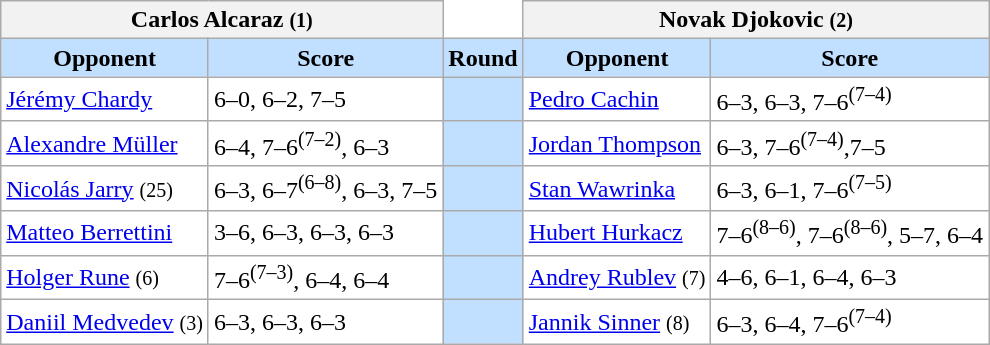<table class="wikitable" style="border: none; background: none;">
<tr>
<th colspan=2> Carlos Alcaraz <small>(1)</small></th>
<th style="border:none; background:none"></th>
<th colspan=2> Novak Djokovic <small>(2)</small></th>
</tr>
<tr style="background:#C1E0FF; text-align:center">
<td><strong>Opponent</strong></td>
<td><strong>Score</strong></td>
<td><strong>Round</strong></td>
<td><strong>Opponent</strong></td>
<td><strong>Score</strong></td>
</tr>
<tr>
<td> <a href='#'>Jérémy Chardy</a></td>
<td>6–0, 6–2, 7–5</td>
<td style="background:#C1E0FF; text-align:center"></td>
<td> <a href='#'>Pedro Cachin</a></td>
<td>6–3, 6–3, 7–6<sup>(7–4)</sup></td>
</tr>
<tr>
<td> <a href='#'>Alexandre Müller</a></td>
<td>6–4, 7–6<sup>(7–2)</sup>, 6–3</td>
<td style="background:#C1E0FF; text-align:center"></td>
<td> <a href='#'>Jordan Thompson</a></td>
<td>6–3, 7–6<sup>(7–4)</sup>,7–5</td>
</tr>
<tr>
<td> <a href='#'>Nicolás Jarry</a> <small>(25)</small></td>
<td>6–3, 6–7<sup>(6–8)</sup>, 6–3, 7–5</td>
<td style="background:#C1E0FF; text-align:center"></td>
<td> <a href='#'>Stan Wawrinka</a></td>
<td>6–3, 6–1, 7–6<sup>(7–5)</sup></td>
</tr>
<tr>
<td> <a href='#'>Matteo Berrettini</a></td>
<td>3–6, 6–3, 6–3, 6–3</td>
<td style="background:#C1E0FF; text-align:center"></td>
<td> <a href='#'>Hubert Hurkacz</a></td>
<td>7–6<sup>(8–6)</sup>, 7–6<sup>(8–6)</sup>, 5–7, 6–4</td>
</tr>
<tr>
<td> <a href='#'>Holger Rune</a> <small>(6)</small></td>
<td>7–6<sup>(7–3)</sup>, 6–4, 6–4</td>
<td style="background:#C1E0FF; text-align:center"></td>
<td> <a href='#'>Andrey Rublev</a> <small>(7)</small></td>
<td>4–6, 6–1, 6–4, 6–3</td>
</tr>
<tr>
<td> <a href='#'>Daniil Medvedev</a> <small>(3)</small></td>
<td>6–3, 6–3, 6–3</td>
<td style="background:#C1E0FF; text-align:center"></td>
<td> <a href='#'>Jannik Sinner</a> <small>(8)</small></td>
<td>6–3, 6–4, 7–6<sup>(7–4)</sup></td>
</tr>
</table>
